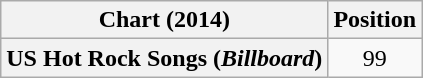<table class="wikitable plainrowheaders" style="text-align:center">
<tr>
<th scope="col">Chart (2014)</th>
<th scope="col">Position</th>
</tr>
<tr>
<th scope="row">US Hot Rock Songs (<em>Billboard</em>)</th>
<td>99</td>
</tr>
</table>
